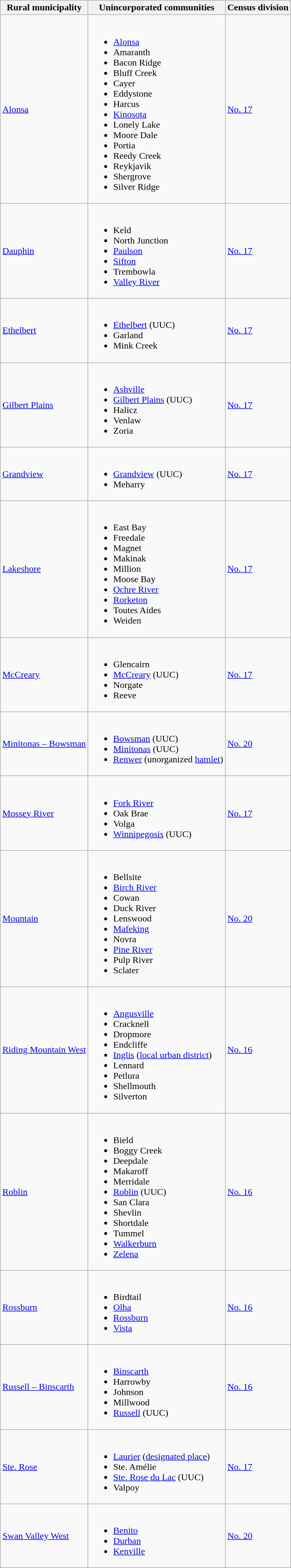<table class="wikitable">
<tr>
<th>Rural municipality</th>
<th>Unincorporated communities</th>
<th>Census division</th>
</tr>
<tr>
<td><a href='#'>Alonsa</a></td>
<td><br><ul><li><a href='#'>Alonsa</a></li><li>Amaranth</li><li>Bacon Ridge</li><li>Bluff Creek</li><li>Cayer</li><li>Eddystone</li><li>Harcus</li><li><a href='#'>Kinosota</a></li><li>Lonely Lake</li><li>Moore Dale</li><li>Portia</li><li>Reedy Creek</li><li>Reykjavik</li><li>Shergrove</li><li>Silver Ridge</li></ul></td>
<td><a href='#'>No. 17</a></td>
</tr>
<tr>
<td><a href='#'>Dauphin</a></td>
<td><br><ul><li>Keld</li><li>North Junction</li><li><a href='#'>Paulson</a></li><li><a href='#'>Sifton</a></li><li>Trembowla</li><li><a href='#'>Valley River</a></li></ul></td>
<td><a href='#'>No. 17</a></td>
</tr>
<tr>
<td><a href='#'>Ethelbert</a></td>
<td><br><ul><li><a href='#'>Ethelbert</a> (UUC)</li><li>Garland</li><li>Mink Creek</li></ul></td>
<td><a href='#'>No. 17</a></td>
</tr>
<tr>
<td><a href='#'>Gilbert Plains</a></td>
<td><br><ul><li><a href='#'>Ashville</a></li><li><a href='#'>Gilbert Plains</a> (UUC)</li><li>Halicz</li><li>Venlaw</li><li>Zoria</li></ul></td>
<td><a href='#'>No. 17</a></td>
</tr>
<tr>
<td><a href='#'>Grandview</a></td>
<td><br><ul><li><a href='#'>Grandview</a> (UUC)</li><li>Meharry</li></ul></td>
<td><a href='#'>No. 17</a></td>
</tr>
<tr>
<td><a href='#'>Lakeshore</a></td>
<td><br><ul><li>East Bay</li><li>Freedale</li><li>Magnet</li><li>Makinak</li><li>Million</li><li>Moose Bay</li><li><a href='#'>Ochre River</a></li><li><a href='#'>Rorketon</a></li><li>Toutes Aides</li><li>Weiden</li></ul></td>
<td><a href='#'>No. 17</a></td>
</tr>
<tr>
<td><a href='#'>McCreary</a></td>
<td><br><ul><li>Glencairn</li><li><a href='#'>McCreary</a> (UUC)</li><li>Norgate</li><li>Reeve</li></ul></td>
<td><a href='#'>No. 17</a></td>
</tr>
<tr>
<td><a href='#'>Minitonas – Bowsman</a></td>
<td><br><ul><li><a href='#'>Bowsman</a> (UUC)</li><li><a href='#'>Minitonas</a> (UUC)</li><li><a href='#'>Renwer</a> (unorganized <a href='#'>hamlet</a>)</li></ul></td>
<td><a href='#'>No. 20</a></td>
</tr>
<tr>
<td><a href='#'>Mossey River</a></td>
<td><br><ul><li><a href='#'>Fork River</a></li><li>Oak Brae</li><li>Volga</li><li><a href='#'>Winnipegosis</a> (UUC)</li></ul></td>
<td><a href='#'>No. 17</a></td>
</tr>
<tr>
<td><a href='#'>Mountain</a></td>
<td><br><ul><li>Bellsite</li><li><a href='#'>Birch River</a></li><li>Cowan</li><li>Duck River</li><li>Lenswood</li><li><a href='#'>Mafeking</a></li><li>Novra</li><li><a href='#'>Pine River</a></li><li>Pulp River</li><li>Sclater</li></ul></td>
<td><a href='#'>No. 20</a></td>
</tr>
<tr>
<td><a href='#'>Riding Mountain West</a></td>
<td><br><ul><li><a href='#'>Angusville</a></li><li>Cracknell</li><li>Dropmore</li><li>Endcliffe</li><li><a href='#'>Inglis</a> (<a href='#'>local urban district</a>)</li><li>Lennard</li><li>Petlura</li><li>Shellmouth</li><li>Silverton</li></ul></td>
<td><a href='#'>No. 16</a></td>
</tr>
<tr>
<td><a href='#'>Roblin</a></td>
<td><br><ul><li>Bield</li><li>Boggy Creek</li><li>Deepdale</li><li>Makaroff</li><li>Merridale</li><li><a href='#'>Roblin</a> (UUC)</li><li>San Clara</li><li>Shevlin</li><li>Shortdale</li><li>Tummel</li><li><a href='#'>Walkerburn</a></li><li><a href='#'>Zelena</a></li></ul></td>
<td><a href='#'>No. 16</a></td>
</tr>
<tr>
<td><a href='#'>Rossburn</a></td>
<td><br><ul><li>Birdtail</li><li><a href='#'>Olha</a></li><li><a href='#'>Rossburn</a></li><li><a href='#'>Vista</a></li></ul></td>
<td><a href='#'>No. 16</a></td>
</tr>
<tr>
<td><a href='#'>Russell – Binscarth</a></td>
<td><br><ul><li><a href='#'>Binscarth</a></li><li>Harrowby</li><li>Johnson</li><li>Millwood</li><li><a href='#'>Russell</a> (UUC)</li></ul></td>
<td><a href='#'>No. 16</a></td>
</tr>
<tr>
<td><a href='#'>Ste. Rose</a></td>
<td><br><ul><li><a href='#'>Laurier</a> (<a href='#'>designated place</a>)</li><li>Ste. Amélie</li><li><a href='#'>Ste. Rose du Lac</a> (UUC)</li><li>Valpoy</li></ul></td>
<td><a href='#'>No. 17</a></td>
</tr>
<tr>
<td><a href='#'>Swan Valley West</a></td>
<td><br><ul><li><a href='#'>Benito</a></li><li><a href='#'>Durban</a></li><li><a href='#'>Kenville</a></li></ul></td>
<td><a href='#'>No. 20</a></td>
</tr>
</table>
